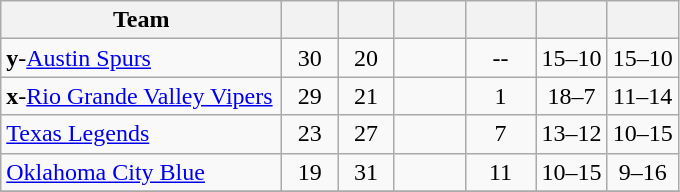<table class="wikitable" style="text-align:center">
<tr>
<th style="width:180px">Team</th>
<th style="width:30px"></th>
<th style="width:30px"></th>
<th style="width:40px"></th>
<th style="width:40px"></th>
<th style="width:40px"></th>
<th style="width:40px"></th>
</tr>
<tr>
<td align=left><strong>y</strong>-<a href='#'>Austin Spurs</a></td>
<td>30</td>
<td>20</td>
<td></td>
<td>--</td>
<td>15–10</td>
<td>15–10</td>
</tr>
<tr>
<td align=left><strong>x</strong>-<a href='#'>Rio Grande Valley Vipers</a></td>
<td>29</td>
<td>21</td>
<td></td>
<td>1</td>
<td>18–7</td>
<td>11–14</td>
</tr>
<tr>
<td align=left><a href='#'>Texas Legends</a></td>
<td>23</td>
<td>27</td>
<td></td>
<td>7</td>
<td>13–12</td>
<td>10–15</td>
</tr>
<tr>
<td align=left><a href='#'>Oklahoma City Blue</a></td>
<td>19</td>
<td>31</td>
<td></td>
<td>11</td>
<td>10–15</td>
<td>9–16</td>
</tr>
<tr>
</tr>
</table>
